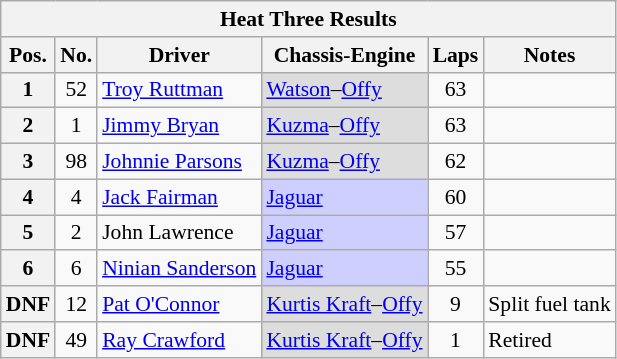<table class="wikitable" style="font-size: 90%;">
<tr>
<th colspan=6>Heat Three Results</th>
</tr>
<tr>
<th>Pos.</th>
<th>No.</th>
<th>Driver</th>
<th>Chassis-Engine</th>
<th>Laps</th>
<th>Notes</th>
</tr>
<tr>
<th>1</th>
<td align="center">52</td>
<td> <a href='#'>Troy Ruttman</a></td>
<td style="background:#dddddd;"><a href='#'>Watson</a>–<a href='#'>Offy</a></td>
<td align="center">63</td>
<td></td>
</tr>
<tr>
<th>2</th>
<td align="center">1</td>
<td> <a href='#'>Jimmy Bryan</a></td>
<td style="background:#dddddd;"><a href='#'>Kuzma</a>–<a href='#'>Offy</a></td>
<td align="center">63</td>
<td></td>
</tr>
<tr>
<th>3</th>
<td align="center">98</td>
<td> <a href='#'>Johnnie Parsons</a></td>
<td style="background:#dddddd;"><a href='#'>Kuzma</a>–<a href='#'>Offy</a></td>
<td align="center">62</td>
<td></td>
</tr>
<tr>
<th>4</th>
<td align="center">4</td>
<td> <a href='#'>Jack Fairman</a></td>
<td style="background:#cfcfff;"><a href='#'>Jaguar</a></td>
<td align="center">60</td>
<td></td>
</tr>
<tr>
<th>5</th>
<td align="center">2</td>
<td> John Lawrence</td>
<td style="background:#cfcfff;"><a href='#'>Jaguar</a></td>
<td align="center">57</td>
<td></td>
</tr>
<tr>
<th>6</th>
<td align="center">6</td>
<td> <a href='#'>Ninian Sanderson</a></td>
<td style="background:#cfcfff;"><a href='#'>Jaguar</a></td>
<td align="center">55</td>
<td></td>
</tr>
<tr>
<th>DNF</th>
<td align="center">12</td>
<td> <a href='#'>Pat O'Connor</a></td>
<td style="background:#dddddd;"><a href='#'>Kurtis Kraft</a>–<a href='#'>Offy</a></td>
<td align="center">9</td>
<td>Split fuel tank</td>
</tr>
<tr>
<th>DNF</th>
<td align="center">49</td>
<td> <a href='#'>Ray Crawford</a></td>
<td style="background:#dddddd;"><a href='#'>Kurtis Kraft</a>–<a href='#'>Offy</a></td>
<td align="center">1</td>
<td>Retired</td>
</tr>
</table>
